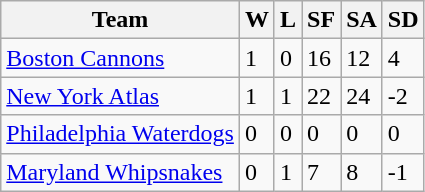<table class="wikitable sortable">
<tr>
<th>Team</th>
<th>W</th>
<th>L</th>
<th>SF</th>
<th>SA</th>
<th>SD</th>
</tr>
<tr>
<td><a href='#'>Boston Cannons</a></td>
<td>1</td>
<td>0</td>
<td>16</td>
<td>12</td>
<td>4</td>
</tr>
<tr>
<td><a href='#'>New York Atlas</a></td>
<td>1</td>
<td>1</td>
<td>22</td>
<td>24</td>
<td>-2</td>
</tr>
<tr>
<td><a href='#'>Philadelphia Waterdogs</a></td>
<td>0</td>
<td>0</td>
<td>0</td>
<td>0</td>
<td>0</td>
</tr>
<tr>
<td><a href='#'>Maryland Whipsnakes</a></td>
<td>0</td>
<td>1</td>
<td>7</td>
<td>8</td>
<td>-1</td>
</tr>
</table>
